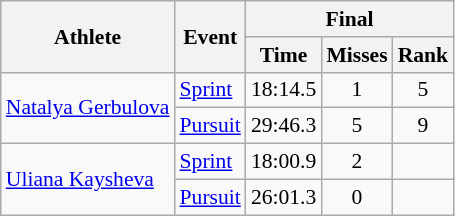<table class="wikitable" style="font-size:90%; text-align:center;">
<tr>
<th rowspan=2>Athlete</th>
<th rowspan=2>Event</th>
<th colspan=3>Final</th>
</tr>
<tr>
<th>Time</th>
<th>Misses</th>
<th>Rank</th>
</tr>
<tr>
<td rowspan=2 align=left><a href='#'>Natalya Gerbulova</a></td>
<td align=left><a href='#'>Sprint</a></td>
<td>18:14.5</td>
<td>1</td>
<td>5</td>
</tr>
<tr>
<td align=left><a href='#'>Pursuit</a></td>
<td>29:46.3</td>
<td>5</td>
<td>9</td>
</tr>
<tr>
<td rowspan=2 align=left><a href='#'>Uliana Kaysheva</a></td>
<td align=left><a href='#'>Sprint</a></td>
<td>18:00.9</td>
<td>2</td>
<td></td>
</tr>
<tr>
<td align=left><a href='#'>Pursuit</a></td>
<td>26:01.3</td>
<td>0</td>
<td></td>
</tr>
</table>
